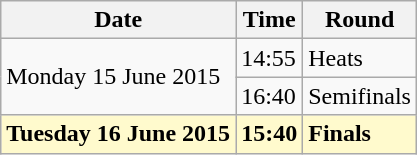<table class="wikitable">
<tr>
<th>Date</th>
<th>Time</th>
<th>Round</th>
</tr>
<tr>
<td rowspan=2>Monday 15 June 2015</td>
<td>14:55</td>
<td>Heats</td>
</tr>
<tr>
<td>16:40</td>
<td>Semifinals</td>
</tr>
<tr>
<td style=background:lemonchiffon><strong>Tuesday 16 June 2015</strong></td>
<td style=background:lemonchiffon><strong>15:40</strong></td>
<td style=background:lemonchiffon><strong>Finals</strong></td>
</tr>
</table>
